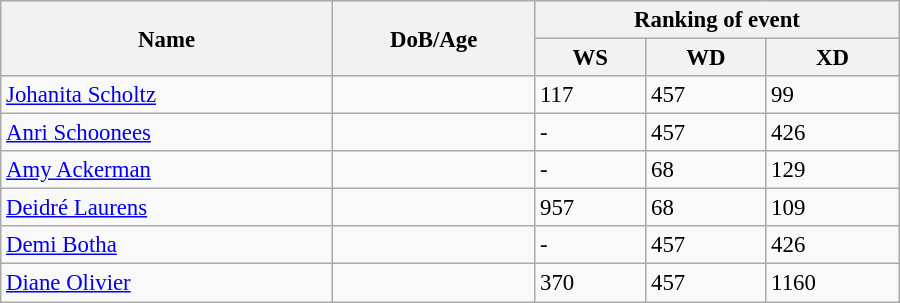<table class="wikitable" style="width:600px; font-size:95%;">
<tr>
<th rowspan="2" align="left">Name</th>
<th rowspan="2" align="left">DoB/Age</th>
<th colspan="3" align="center">Ranking of event</th>
</tr>
<tr>
<th align="center">WS</th>
<th>WD</th>
<th align="center">XD</th>
</tr>
<tr>
<td><a href='#'>Johanita Scholtz</a></td>
<td></td>
<td>117</td>
<td>457</td>
<td>99</td>
</tr>
<tr>
<td><a href='#'>Anri Schoonees</a></td>
<td></td>
<td>-</td>
<td>457</td>
<td>426</td>
</tr>
<tr>
<td><a href='#'>Amy Ackerman</a></td>
<td></td>
<td>-</td>
<td>68</td>
<td>129</td>
</tr>
<tr>
<td><a href='#'>Deidré Laurens</a></td>
<td></td>
<td>957</td>
<td>68</td>
<td>109</td>
</tr>
<tr>
<td><a href='#'>Demi Botha</a></td>
<td></td>
<td>-</td>
<td>457</td>
<td>426</td>
</tr>
<tr>
<td><a href='#'>Diane Olivier</a></td>
<td></td>
<td>370</td>
<td>457</td>
<td>1160</td>
</tr>
</table>
